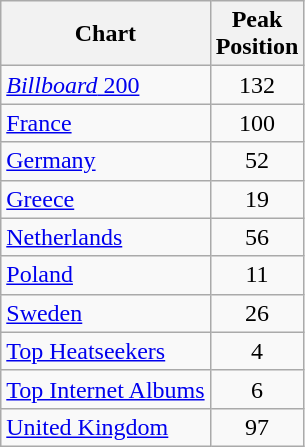<table class="wikitable">
<tr>
<th>Chart</th>
<th>Peak<br>Position</th>
</tr>
<tr>
<td><a href='#'><em>Billboard</em> 200</a></td>
<td align="center">132</td>
</tr>
<tr>
<td><a href='#'>France</a></td>
<td align="center">100</td>
</tr>
<tr>
<td><a href='#'>Germany</a></td>
<td align="center">52</td>
</tr>
<tr>
<td><a href='#'>Greece</a></td>
<td align="center">19</td>
</tr>
<tr>
<td><a href='#'>Netherlands</a></td>
<td align="center">56</td>
</tr>
<tr>
<td><a href='#'>Poland</a></td>
<td align="center">11</td>
</tr>
<tr>
<td><a href='#'>Sweden</a></td>
<td align="center">26</td>
</tr>
<tr>
<td><a href='#'>Top Heatseekers</a></td>
<td align="center">4</td>
</tr>
<tr>
<td><a href='#'>Top Internet Albums</a></td>
<td align="center">6</td>
</tr>
<tr>
<td><a href='#'>United Kingdom</a></td>
<td align="center">97</td>
</tr>
</table>
